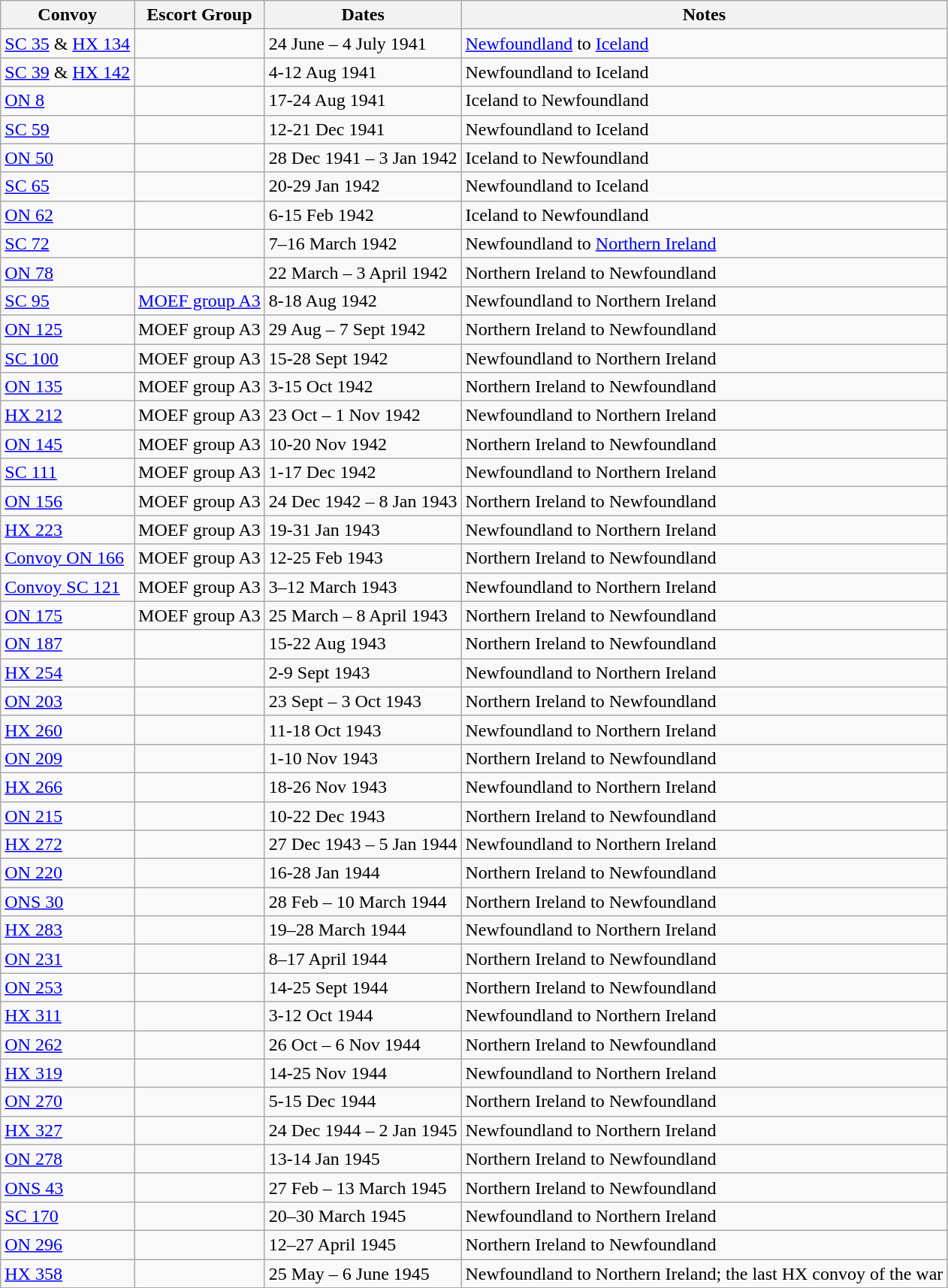<table class="wikitable">
<tr>
<th>Convoy</th>
<th>Escort Group</th>
<th>Dates</th>
<th>Notes</th>
</tr>
<tr>
<td><a href='#'>SC 35</a> & <a href='#'>HX 134</a></td>
<td></td>
<td>24 June – 4 July 1941</td>
<td><a href='#'>Newfoundland</a> to <a href='#'>Iceland</a></td>
</tr>
<tr>
<td><a href='#'>SC 39</a> & <a href='#'>HX 142</a></td>
<td></td>
<td>4-12 Aug 1941</td>
<td>Newfoundland to Iceland</td>
</tr>
<tr>
<td><a href='#'>ON 8</a></td>
<td></td>
<td>17-24 Aug 1941</td>
<td>Iceland to Newfoundland</td>
</tr>
<tr>
<td><a href='#'>SC 59</a></td>
<td></td>
<td>12-21 Dec 1941</td>
<td>Newfoundland to Iceland</td>
</tr>
<tr>
<td><a href='#'>ON 50</a></td>
<td></td>
<td>28 Dec 1941 – 3 Jan 1942</td>
<td>Iceland to Newfoundland</td>
</tr>
<tr>
<td><a href='#'>SC 65</a></td>
<td></td>
<td>20-29 Jan 1942</td>
<td>Newfoundland to Iceland</td>
</tr>
<tr>
<td><a href='#'>ON 62</a></td>
<td></td>
<td>6-15 Feb 1942</td>
<td>Iceland to Newfoundland</td>
</tr>
<tr>
<td><a href='#'>SC 72</a></td>
<td></td>
<td>7–16 March 1942</td>
<td>Newfoundland to <a href='#'>Northern Ireland</a></td>
</tr>
<tr>
<td><a href='#'>ON 78</a></td>
<td></td>
<td>22 March – 3 April 1942</td>
<td>Northern Ireland to Newfoundland</td>
</tr>
<tr>
<td><a href='#'>SC 95</a></td>
<td><a href='#'>MOEF group A3</a></td>
<td>8-18 Aug 1942</td>
<td>Newfoundland to Northern Ireland</td>
</tr>
<tr>
<td><a href='#'>ON 125</a></td>
<td>MOEF group A3</td>
<td>29 Aug – 7 Sept 1942</td>
<td>Northern Ireland to Newfoundland</td>
</tr>
<tr>
<td><a href='#'>SC 100</a></td>
<td>MOEF group A3</td>
<td>15-28 Sept 1942</td>
<td>Newfoundland to Northern Ireland</td>
</tr>
<tr>
<td><a href='#'>ON 135</a></td>
<td>MOEF group A3</td>
<td>3-15 Oct 1942</td>
<td>Northern Ireland to Newfoundland</td>
</tr>
<tr>
<td><a href='#'>HX 212</a></td>
<td>MOEF group A3</td>
<td>23 Oct – 1 Nov 1942</td>
<td>Newfoundland to Northern Ireland</td>
</tr>
<tr>
<td><a href='#'>ON 145</a></td>
<td>MOEF group A3</td>
<td>10-20 Nov 1942</td>
<td>Northern Ireland to Newfoundland</td>
</tr>
<tr>
<td><a href='#'>SC 111</a></td>
<td>MOEF group A3</td>
<td>1-17 Dec 1942</td>
<td>Newfoundland to Northern Ireland</td>
</tr>
<tr>
<td><a href='#'>ON 156</a></td>
<td>MOEF group A3</td>
<td>24 Dec 1942 – 8 Jan 1943</td>
<td>Northern Ireland to Newfoundland</td>
</tr>
<tr>
<td><a href='#'>HX 223</a></td>
<td>MOEF group A3</td>
<td>19-31 Jan 1943</td>
<td>Newfoundland to Northern Ireland</td>
</tr>
<tr>
<td><a href='#'>Convoy ON 166</a></td>
<td>MOEF group A3</td>
<td>12-25 Feb 1943</td>
<td>Northern Ireland to Newfoundland</td>
</tr>
<tr>
<td><a href='#'>Convoy SC 121</a></td>
<td>MOEF group A3</td>
<td>3–12 March 1943</td>
<td>Newfoundland to Northern Ireland</td>
</tr>
<tr>
<td><a href='#'>ON 175</a></td>
<td>MOEF group A3</td>
<td>25 March – 8 April 1943</td>
<td>Northern Ireland to Newfoundland</td>
</tr>
<tr>
<td><a href='#'>ON 187</a></td>
<td></td>
<td>15-22 Aug 1943</td>
<td>Northern Ireland to Newfoundland</td>
</tr>
<tr>
<td><a href='#'>HX 254</a></td>
<td></td>
<td>2-9 Sept 1943</td>
<td>Newfoundland to Northern Ireland</td>
</tr>
<tr>
<td><a href='#'>ON 203</a></td>
<td></td>
<td>23 Sept – 3 Oct 1943</td>
<td>Northern Ireland to Newfoundland</td>
</tr>
<tr>
<td><a href='#'>HX 260</a></td>
<td></td>
<td>11-18 Oct 1943</td>
<td>Newfoundland to Northern Ireland</td>
</tr>
<tr>
<td><a href='#'>ON 209</a></td>
<td></td>
<td>1-10 Nov 1943</td>
<td>Northern Ireland to Newfoundland</td>
</tr>
<tr>
<td><a href='#'>HX 266</a></td>
<td></td>
<td>18-26 Nov 1943</td>
<td>Newfoundland to Northern Ireland</td>
</tr>
<tr>
<td><a href='#'>ON 215</a></td>
<td></td>
<td>10-22 Dec 1943</td>
<td>Northern Ireland to Newfoundland</td>
</tr>
<tr>
<td><a href='#'>HX 272</a></td>
<td></td>
<td>27 Dec 1943 – 5 Jan 1944</td>
<td>Newfoundland to Northern Ireland</td>
</tr>
<tr>
<td><a href='#'>ON 220</a></td>
<td></td>
<td>16-28 Jan 1944</td>
<td>Northern Ireland to Newfoundland</td>
</tr>
<tr>
<td><a href='#'>ONS 30</a></td>
<td></td>
<td>28 Feb – 10 March 1944</td>
<td>Northern Ireland to Newfoundland</td>
</tr>
<tr>
<td><a href='#'>HX 283</a></td>
<td></td>
<td>19–28 March 1944</td>
<td>Newfoundland to Northern Ireland</td>
</tr>
<tr>
<td><a href='#'>ON 231</a></td>
<td></td>
<td>8–17 April 1944</td>
<td>Northern Ireland to Newfoundland</td>
</tr>
<tr>
<td><a href='#'>ON 253</a></td>
<td></td>
<td>14-25 Sept 1944</td>
<td>Northern Ireland to Newfoundland</td>
</tr>
<tr>
<td><a href='#'>HX 311</a></td>
<td></td>
<td>3-12 Oct 1944</td>
<td>Newfoundland to Northern Ireland</td>
</tr>
<tr>
<td><a href='#'>ON 262</a></td>
<td></td>
<td>26 Oct – 6 Nov 1944</td>
<td>Northern Ireland to Newfoundland</td>
</tr>
<tr>
<td><a href='#'>HX 319</a></td>
<td></td>
<td>14-25 Nov 1944</td>
<td>Newfoundland to Northern Ireland</td>
</tr>
<tr>
<td><a href='#'>ON 270</a></td>
<td></td>
<td>5-15 Dec 1944</td>
<td>Northern Ireland to Newfoundland</td>
</tr>
<tr>
<td><a href='#'>HX 327</a></td>
<td></td>
<td>24 Dec 1944 – 2 Jan 1945</td>
<td>Newfoundland to Northern Ireland</td>
</tr>
<tr>
<td><a href='#'>ON 278</a></td>
<td></td>
<td>13-14 Jan 1945</td>
<td>Northern Ireland to Newfoundland</td>
</tr>
<tr>
<td><a href='#'>ONS 43</a></td>
<td></td>
<td>27 Feb – 13 March 1945</td>
<td>Northern Ireland to Newfoundland</td>
</tr>
<tr>
<td><a href='#'>SC 170</a></td>
<td></td>
<td>20–30 March 1945</td>
<td>Newfoundland to Northern Ireland</td>
</tr>
<tr>
<td><a href='#'>ON 296</a></td>
<td></td>
<td>12–27 April 1945</td>
<td>Northern Ireland to Newfoundland</td>
</tr>
<tr>
<td><a href='#'>HX 358</a></td>
<td></td>
<td>25 May – 6 June 1945</td>
<td>Newfoundland to Northern Ireland; the last HX convoy of the war</td>
</tr>
</table>
